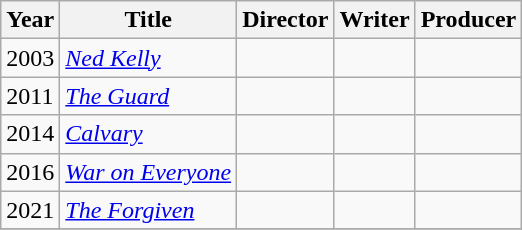<table class="wikitable">
<tr>
<th>Year</th>
<th>Title</th>
<th>Director</th>
<th>Writer</th>
<th>Producer</th>
</tr>
<tr>
<td>2003</td>
<td><em><a href='#'>Ned Kelly</a></em></td>
<td></td>
<td></td>
<td></td>
</tr>
<tr>
<td>2011</td>
<td><em><a href='#'>The Guard</a></em></td>
<td></td>
<td></td>
<td></td>
</tr>
<tr>
<td>2014</td>
<td><em><a href='#'>Calvary</a></em></td>
<td></td>
<td></td>
<td></td>
</tr>
<tr>
<td>2016</td>
<td><em><a href='#'>War on Everyone</a></em></td>
<td></td>
<td></td>
<td></td>
</tr>
<tr>
<td>2021</td>
<td><em><a href='#'>The Forgiven</a></em></td>
<td></td>
<td></td>
<td></td>
</tr>
<tr>
</tr>
</table>
